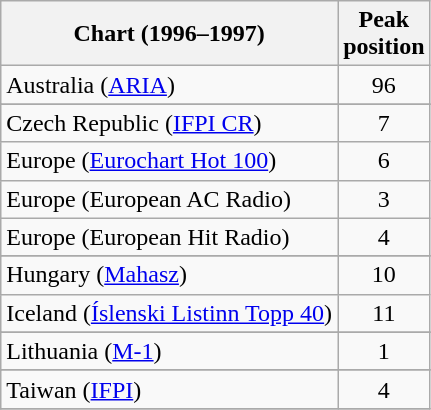<table class="wikitable sortable">
<tr>
<th>Chart (1996–1997)</th>
<th>Peak<br>position</th>
</tr>
<tr>
<td>Australia (<a href='#'>ARIA</a>)</td>
<td style="text-align:center;">96</td>
</tr>
<tr>
</tr>
<tr>
</tr>
<tr>
</tr>
<tr>
<td>Czech Republic (<a href='#'>IFPI CR</a>)</td>
<td style="text-align:center;">7</td>
</tr>
<tr>
<td>Europe (<a href='#'>Eurochart Hot 100</a>)</td>
<td style="text-align:center;">6</td>
</tr>
<tr>
<td>Europe (European AC Radio)</td>
<td align="center">3</td>
</tr>
<tr>
<td>Europe (European Hit Radio)</td>
<td align="center">4</td>
</tr>
<tr>
</tr>
<tr>
</tr>
<tr>
<td>Hungary (<a href='#'>Mahasz</a>)</td>
<td style="text-align:center;">10</td>
</tr>
<tr>
<td>Iceland (<a href='#'>Íslenski Listinn Topp 40</a>)</td>
<td style="text-align:center;">11</td>
</tr>
<tr>
</tr>
<tr>
<td>Lithuania (<a href='#'>M-1</a>)</td>
<td style="text-align:center;">1</td>
</tr>
<tr>
</tr>
<tr>
</tr>
<tr>
</tr>
<tr>
</tr>
<tr>
</tr>
<tr>
</tr>
<tr>
<td>Taiwan (<a href='#'>IFPI</a>)</td>
<td style="text-align:center;">4</td>
</tr>
<tr>
</tr>
</table>
